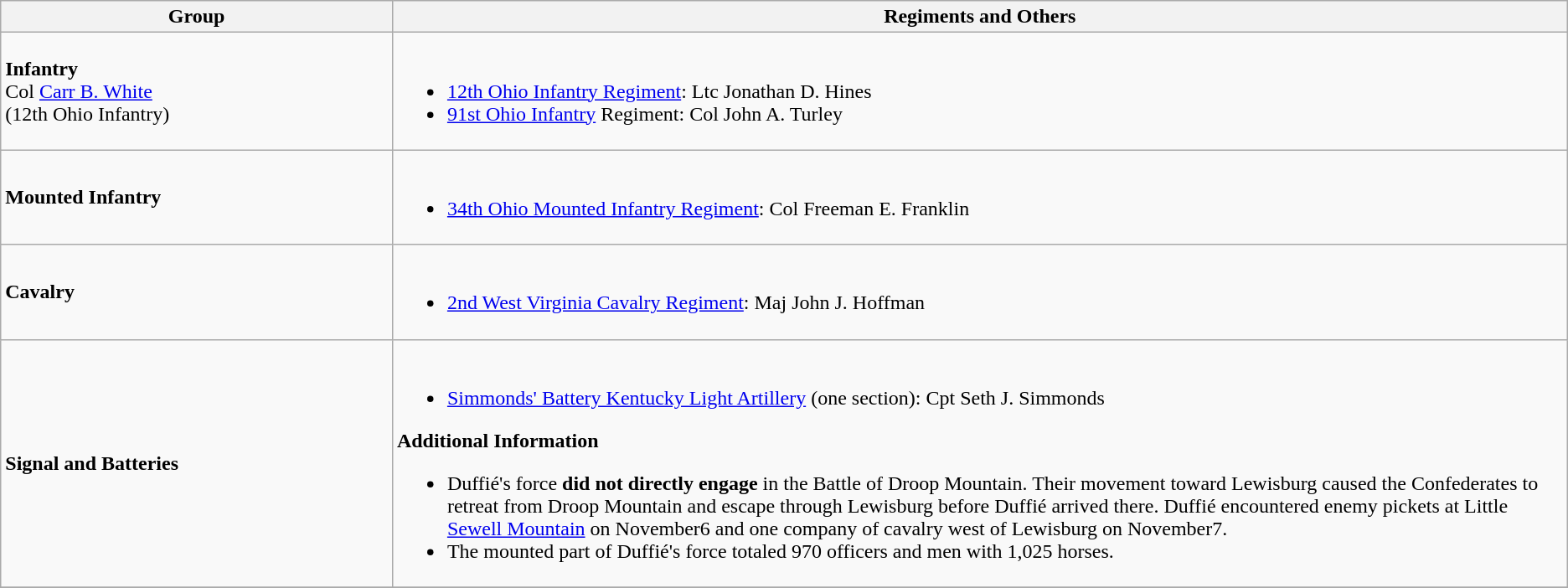<table class="wikitable">
<tr>
<th width=25%>Group</th>
<th>Regiments and Others</th>
</tr>
<tr>
<td><strong>Infantry</strong><br>Col <a href='#'>Carr B. White</a><br>(12th Ohio Infantry)<br></td>
<td><br><ul><li><a href='#'>12th Ohio Infantry Regiment</a>: Ltc Jonathan D. Hines</li><li><a href='#'>91st Ohio Infantry</a> Regiment: Col John A. Turley</li></ul></td>
</tr>
<tr>
<td><strong>Mounted Infantry</strong></td>
<td><br><ul><li><a href='#'>34th Ohio Mounted Infantry Regiment</a>: Col Freeman E. Franklin</li></ul></td>
</tr>
<tr>
<td><strong>Cavalry</strong></td>
<td><br><ul><li><a href='#'>2nd West Virginia Cavalry Regiment</a>: Maj John J. Hoffman</li></ul></td>
</tr>
<tr>
<td><strong>Signal and Batteries</strong></td>
<td><br><ul><li><a href='#'>Simmonds' Battery Kentucky Light Artillery</a> (one section): Cpt Seth J. Simmonds</li></ul><strong>Additional Information</strong><ul><li>Duffié's force <strong>did not directly engage</strong> in the Battle of Droop Mountain. Their movement toward Lewisburg caused the Confederates to retreat from Droop Mountain and escape through Lewisburg before Duffié arrived there. Duffié encountered enemy pickets at Little <a href='#'>Sewell Mountain</a> on November6 and one company of cavalry west of Lewisburg on November7.</li><li>The mounted part of Duffié's force totaled 970 officers and men with 1,025 horses.</li></ul></td>
</tr>
<tr>
</tr>
</table>
